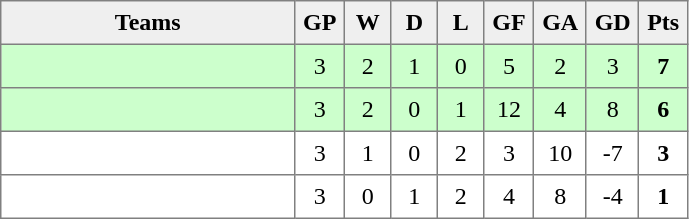<table style=border-collapse:collapse border=1 cellspacing=0 cellpadding=5>
<tr align=center bgcolor=#efefef>
<th width=185>Teams</th>
<th width=20>GP</th>
<th width=20>W</th>
<th width=20>D</th>
<th width=20>L</th>
<th width=20>GF</th>
<th width=20>GA</th>
<th width=20>GD</th>
<th width=20>Pts</th>
</tr>
<tr align=center style="background:#ccffcc;">
<td style="text-align:left;"></td>
<td>3</td>
<td>2</td>
<td>1</td>
<td>0</td>
<td>5</td>
<td>2</td>
<td>3</td>
<td><strong>7</strong></td>
</tr>
<tr align=center style="background:#ccffcc;">
<td style="text-align:left;"></td>
<td>3</td>
<td>2</td>
<td>0</td>
<td>1</td>
<td>12</td>
<td>4</td>
<td>8</td>
<td><strong>6</strong></td>
</tr>
<tr align=center>
<td style="text-align:left;"></td>
<td>3</td>
<td>1</td>
<td>0</td>
<td>2</td>
<td>3</td>
<td>10</td>
<td>-7</td>
<td><strong>3</strong></td>
</tr>
<tr align=center>
<td style="text-align:left;"></td>
<td>3</td>
<td>0</td>
<td>1</td>
<td>2</td>
<td>4</td>
<td>8</td>
<td>-4</td>
<td><strong>1</strong></td>
</tr>
</table>
